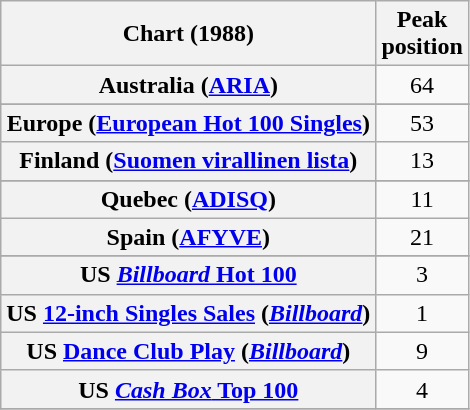<table class="wikitable sortable plainrowheaders" style="text-align:center">
<tr>
<th scope="col">Chart (1988)</th>
<th scope="col">Peak<br>position</th>
</tr>
<tr>
<th scope="row">Australia (<a href='#'>ARIA</a>)</th>
<td>64</td>
</tr>
<tr>
</tr>
<tr>
</tr>
<tr>
<th scope="row">Europe (<a href='#'>European Hot 100 Singles</a>)</th>
<td>53</td>
</tr>
<tr>
<th scope="row">Finland (<a href='#'>Suomen virallinen lista</a>)</th>
<td>13</td>
</tr>
<tr>
</tr>
<tr>
</tr>
<tr>
</tr>
<tr>
<th scope="row">Quebec (<a href='#'>ADISQ</a>)</th>
<td>11</td>
</tr>
<tr>
<th scope="row">Spain (<a href='#'>AFYVE</a>)</th>
<td>21</td>
</tr>
<tr>
</tr>
<tr>
<th scope="row">US <a href='#'><em>Billboard</em> Hot 100</a></th>
<td>3</td>
</tr>
<tr>
<th scope="row">US <a href='#'>12-inch Singles Sales</a> (<em><a href='#'>Billboard</a></em>)<br></th>
<td>1</td>
</tr>
<tr>
<th scope="row">US <a href='#'>Dance Club Play</a> (<em><a href='#'>Billboard</a></em>)<br></th>
<td>9</td>
</tr>
<tr>
<th scope="row">US <a href='#'><em>Cash Box</em> Top 100</a></th>
<td>4</td>
</tr>
<tr>
</tr>
</table>
